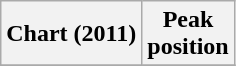<table class="wikitable plainrowheaders" style="text-align:center">
<tr>
<th scope=col>Chart (2011)</th>
<th scope=col>Peak<br>position</th>
</tr>
<tr>
</tr>
</table>
